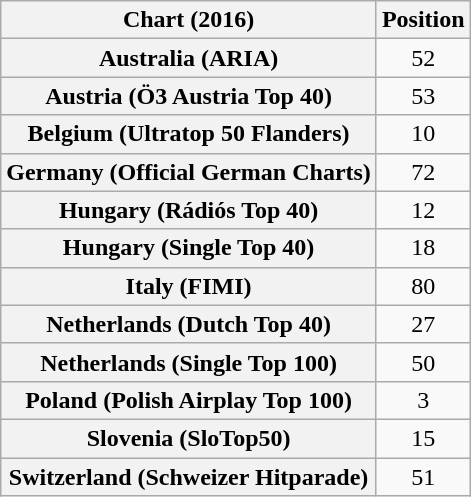<table class="wikitable sortable plainrowheaders" style="text-align:center">
<tr>
<th scope="col">Chart (2016)</th>
<th scope="col">Position</th>
</tr>
<tr>
<th scope="row">Australia (ARIA)</th>
<td>52</td>
</tr>
<tr>
<th scope="row">Austria (Ö3 Austria Top 40)</th>
<td>53</td>
</tr>
<tr>
<th scope="row">Belgium (Ultratop 50 Flanders)</th>
<td>10</td>
</tr>
<tr>
<th scope="row">Germany (Official German Charts)</th>
<td>72</td>
</tr>
<tr>
<th scope="row">Hungary (Rádiós Top 40)</th>
<td>12</td>
</tr>
<tr>
<th scope="row">Hungary (Single Top 40)</th>
<td>18</td>
</tr>
<tr>
<th scope="row">Italy (FIMI)</th>
<td>80</td>
</tr>
<tr>
<th scope="row">Netherlands (Dutch Top 40)</th>
<td>27</td>
</tr>
<tr>
<th scope="row">Netherlands (Single Top 100)</th>
<td>50</td>
</tr>
<tr>
<th scope="row">Poland (Polish Airplay Top 100)</th>
<td>3</td>
</tr>
<tr>
<th scope="row">Slovenia (SloTop50)</th>
<td>15</td>
</tr>
<tr>
<th scope="row">Switzerland (Schweizer Hitparade)</th>
<td>51</td>
</tr>
</table>
